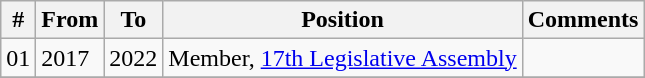<table class="wikitable sortable">
<tr>
<th>#</th>
<th>From</th>
<th>To</th>
<th>Position</th>
<th>Comments</th>
</tr>
<tr>
<td>01</td>
<td>2017</td>
<td>2022</td>
<td>Member, <a href='#'>17th Legislative Assembly</a></td>
<td></td>
</tr>
<tr>
</tr>
</table>
